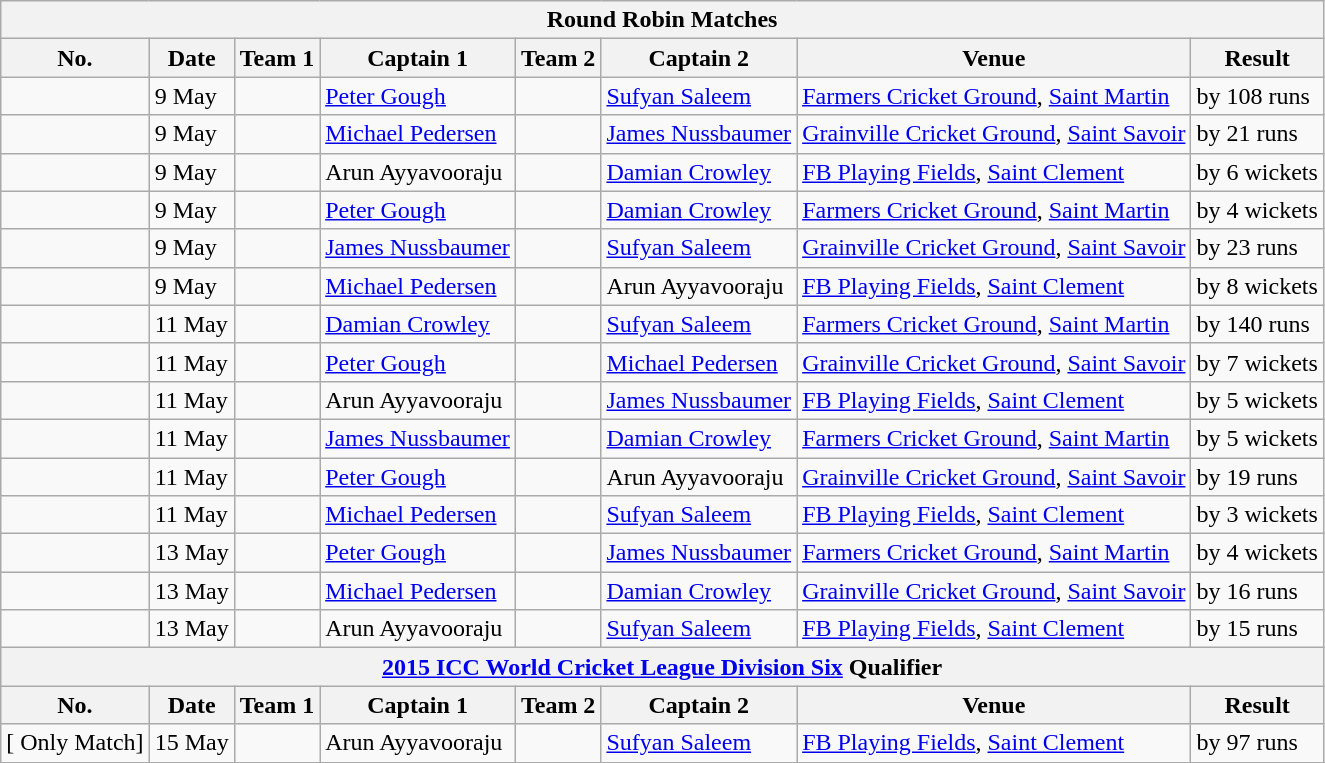<table class="wikitable">
<tr>
<th colspan="8">Round Robin Matches</th>
</tr>
<tr>
<th>No.</th>
<th>Date</th>
<th>Team 1</th>
<th>Captain 1</th>
<th>Team 2</th>
<th>Captain 2</th>
<th>Venue</th>
<th>Result</th>
</tr>
<tr>
<td></td>
<td>9 May</td>
<td></td>
<td><a href='#'>Peter Gough</a></td>
<td></td>
<td><a href='#'>Sufyan Saleem</a></td>
<td><a href='#'>Farmers Cricket Ground</a>, <a href='#'>Saint Martin</a></td>
<td> by 108 runs</td>
</tr>
<tr>
<td></td>
<td>9 May</td>
<td></td>
<td><a href='#'>Michael Pedersen</a></td>
<td></td>
<td><a href='#'>James Nussbaumer</a></td>
<td><a href='#'>Grainville Cricket Ground</a>, <a href='#'>Saint Savoir</a></td>
<td> by 21 runs</td>
</tr>
<tr>
<td></td>
<td>9 May</td>
<td></td>
<td>Arun Ayyavooraju</td>
<td></td>
<td><a href='#'>Damian Crowley</a></td>
<td><a href='#'>FB Playing Fields</a>, <a href='#'>Saint Clement</a></td>
<td> by 6 wickets</td>
</tr>
<tr>
<td></td>
<td>9 May</td>
<td></td>
<td><a href='#'>Peter Gough</a></td>
<td></td>
<td><a href='#'>Damian Crowley</a></td>
<td><a href='#'>Farmers Cricket Ground</a>, <a href='#'>Saint Martin</a></td>
<td> by 4 wickets</td>
</tr>
<tr>
<td></td>
<td>9 May</td>
<td></td>
<td><a href='#'>James Nussbaumer</a></td>
<td></td>
<td><a href='#'>Sufyan Saleem</a></td>
<td><a href='#'>Grainville Cricket Ground</a>, <a href='#'>Saint Savoir</a></td>
<td> by 23 runs</td>
</tr>
<tr>
<td></td>
<td>9 May</td>
<td></td>
<td><a href='#'>Michael Pedersen</a></td>
<td></td>
<td>Arun Ayyavooraju</td>
<td><a href='#'>FB Playing Fields</a>, <a href='#'>Saint Clement</a></td>
<td> by 8 wickets</td>
</tr>
<tr>
<td></td>
<td>11 May</td>
<td></td>
<td><a href='#'>Damian Crowley</a></td>
<td></td>
<td><a href='#'>Sufyan Saleem</a></td>
<td><a href='#'>Farmers Cricket Ground</a>, <a href='#'>Saint Martin</a></td>
<td> by 140 runs</td>
</tr>
<tr>
<td></td>
<td>11 May</td>
<td></td>
<td><a href='#'>Peter Gough</a></td>
<td></td>
<td><a href='#'>Michael Pedersen</a></td>
<td><a href='#'>Grainville Cricket Ground</a>, <a href='#'>Saint Savoir</a></td>
<td> by 7 wickets</td>
</tr>
<tr>
<td></td>
<td>11 May</td>
<td></td>
<td>Arun Ayyavooraju</td>
<td></td>
<td><a href='#'>James Nussbaumer</a></td>
<td><a href='#'>FB Playing Fields</a>, <a href='#'>Saint Clement</a></td>
<td> by 5 wickets</td>
</tr>
<tr>
<td></td>
<td>11 May</td>
<td></td>
<td><a href='#'>James Nussbaumer</a></td>
<td></td>
<td><a href='#'>Damian Crowley</a></td>
<td><a href='#'>Farmers Cricket Ground</a>, <a href='#'>Saint Martin</a></td>
<td> by 5 wickets</td>
</tr>
<tr>
<td></td>
<td>11 May</td>
<td></td>
<td><a href='#'>Peter Gough</a></td>
<td></td>
<td>Arun Ayyavooraju</td>
<td><a href='#'>Grainville Cricket Ground</a>, <a href='#'>Saint Savoir</a></td>
<td> by 19 runs</td>
</tr>
<tr>
<td></td>
<td>11 May</td>
<td></td>
<td><a href='#'>Michael Pedersen</a></td>
<td></td>
<td><a href='#'>Sufyan Saleem</a></td>
<td><a href='#'>FB Playing Fields</a>, <a href='#'>Saint Clement</a></td>
<td> by 3 wickets</td>
</tr>
<tr>
<td></td>
<td>13 May</td>
<td></td>
<td><a href='#'>Peter Gough</a></td>
<td></td>
<td><a href='#'>James Nussbaumer</a></td>
<td><a href='#'>Farmers Cricket Ground</a>, <a href='#'>Saint Martin</a></td>
<td> by 4 wickets</td>
</tr>
<tr>
<td></td>
<td>13 May</td>
<td></td>
<td><a href='#'>Michael Pedersen</a></td>
<td></td>
<td><a href='#'>Damian Crowley</a></td>
<td><a href='#'>Grainville Cricket Ground</a>, <a href='#'>Saint Savoir</a></td>
<td> by 16 runs</td>
</tr>
<tr>
<td></td>
<td>13 May</td>
<td></td>
<td>Arun Ayyavooraju</td>
<td></td>
<td><a href='#'>Sufyan Saleem</a></td>
<td><a href='#'>FB Playing Fields</a>, <a href='#'>Saint Clement</a></td>
<td> by 15 runs</td>
</tr>
<tr>
<th colspan="8"><a href='#'>2015 ICC World Cricket League Division Six</a> Qualifier</th>
</tr>
<tr>
<th>No.</th>
<th>Date</th>
<th>Team 1</th>
<th>Captain 1</th>
<th>Team 2</th>
<th>Captain 2</th>
<th>Venue</th>
<th>Result</th>
</tr>
<tr>
<td>[ Only Match]</td>
<td>15 May</td>
<td></td>
<td>Arun Ayyavooraju</td>
<td></td>
<td><a href='#'>Sufyan Saleem</a></td>
<td><a href='#'>FB Playing Fields</a>, <a href='#'>Saint Clement</a></td>
<td> by 97 runs</td>
</tr>
<tr>
</tr>
</table>
